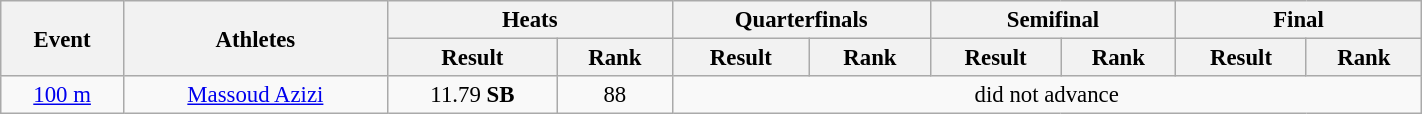<table class="wikitable" style=" text-align:center; font-size:95%;" width="75%">
<tr>
<th rowspan="2">Event</th>
<th rowspan="2">Athletes</th>
<th colspan="2">Heats</th>
<th colspan="2">Quarterfinals</th>
<th colspan="2">Semifinal</th>
<th colspan="2">Final</th>
</tr>
<tr>
<th>Result</th>
<th>Rank</th>
<th>Result</th>
<th>Rank</th>
<th>Result</th>
<th>Rank</th>
<th>Result</th>
<th>Rank</th>
</tr>
<tr>
<td><a href='#'>100 m</a></td>
<td><a href='#'>Massoud Azizi</a></td>
<td align=center>11.79 <strong>SB</strong></td>
<td align=center>88</td>
<td align=center colspan=6>did not advance</td>
</tr>
</table>
